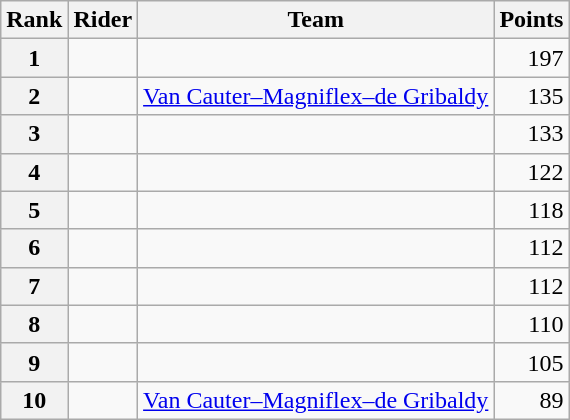<table class="wikitable">
<tr>
<th scope="col">Rank</th>
<th scope="col">Rider</th>
<th scope="col">Team</th>
<th scope="col">Points</th>
</tr>
<tr>
<th scope="row">1</th>
<td>   </td>
<td></td>
<td style="text-align:right;">197</td>
</tr>
<tr>
<th scope="row">2</th>
<td></td>
<td><a href='#'>Van Cauter–Magniflex–de Gribaldy</a></td>
<td style="text-align:right;">135</td>
</tr>
<tr>
<th scope="row">3</th>
<td></td>
<td></td>
<td style="text-align:right;">133</td>
</tr>
<tr>
<th scope="row">4</th>
<td></td>
<td></td>
<td style="text-align:right;">122</td>
</tr>
<tr>
<th scope="row">5</th>
<td></td>
<td></td>
<td style="text-align:right;">118</td>
</tr>
<tr>
<th scope="row">6</th>
<td></td>
<td></td>
<td style="text-align:right;">112</td>
</tr>
<tr>
<th scope="row">7</th>
<td></td>
<td></td>
<td style="text-align:right;">112</td>
</tr>
<tr>
<th scope="row">8</th>
<td></td>
<td></td>
<td style="text-align:right;">110</td>
</tr>
<tr>
<th scope="row">9</th>
<td></td>
<td></td>
<td style="text-align:right;">105</td>
</tr>
<tr>
<th scope="row">10</th>
<td></td>
<td><a href='#'>Van Cauter–Magniflex–de Gribaldy</a></td>
<td style="text-align:right;">89</td>
</tr>
</table>
